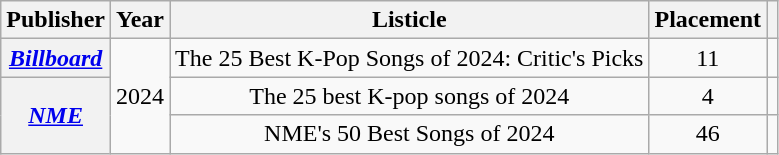<table class="wikitable plainrowheaders" style="text-align:center">
<tr>
<th scope="col">Publisher</th>
<th scope="col">Year</th>
<th scope="col">Listicle</th>
<th scope="col">Placement</th>
<th scope="col" class="unsortable"></th>
</tr>
<tr>
<th scope="row"><em><a href='#'>Billboard</a></em></th>
<td rowspan="3">2024</td>
<td style="text-align:left">The 25 Best K-Pop Songs of 2024: Critic's Picks</td>
<td>11</td>
<td></td>
</tr>
<tr>
<th rowspan="2" scope="row"><em><a href='#'>NME</a></em></th>
<td>The 25 best K-pop songs of 2024</td>
<td>4</td>
<td></td>
</tr>
<tr>
<td>NME's 50 Best Songs of 2024</td>
<td>46</td>
<td></td>
</tr>
</table>
